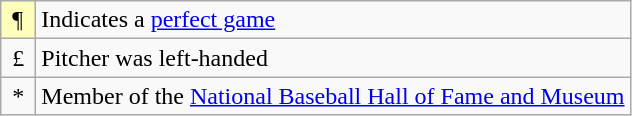<table class="wikitable" border="1">
<tr>
<td bgcolor="#ffffbb"> ¶ </td>
<td>Indicates a <a href='#'>perfect game</a></td>
</tr>
<tr>
<td> £ </td>
<td>Pitcher was left-handed</td>
</tr>
<tr>
<td> * </td>
<td>Member of the <a href='#'>National Baseball Hall of Fame and Museum</a></td>
</tr>
</table>
